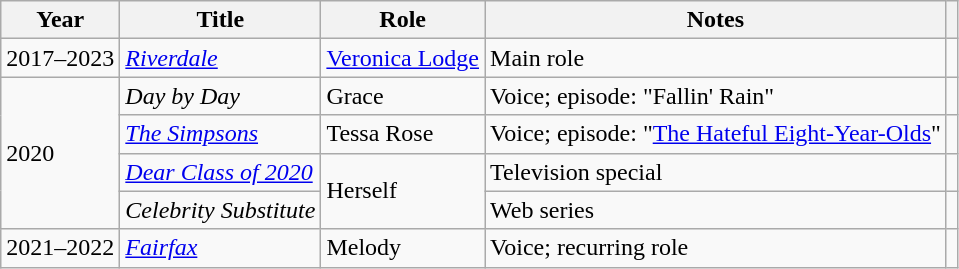<table class="wikitable">
<tr>
<th>Year</th>
<th>Title</th>
<th>Role</th>
<th class="unsortable">Notes</th>
<th class="unsortable"></th>
</tr>
<tr>
<td>2017–2023</td>
<td><em><a href='#'>Riverdale</a></em></td>
<td><a href='#'>Veronica Lodge</a></td>
<td>Main role</td>
<td></td>
</tr>
<tr>
<td rowspan="4">2020</td>
<td><em>Day by Day</em></td>
<td>Grace</td>
<td>Voice; episode: "Fallin' Rain"</td>
<td></td>
</tr>
<tr>
<td><em><a href='#'>The Simpsons</a></em></td>
<td>Tessa Rose</td>
<td>Voice; episode: "<a href='#'>The Hateful Eight-Year-Olds</a>"</td>
<td></td>
</tr>
<tr>
<td><em><a href='#'>Dear Class of 2020</a></em></td>
<td rowspan="2">Herself</td>
<td>Television special</td>
<td></td>
</tr>
<tr>
<td><em>Celebrity Substitute</em></td>
<td>Web series</td>
<td></td>
</tr>
<tr>
<td>2021–2022</td>
<td><em><a href='#'>Fairfax</a></em></td>
<td>Melody</td>
<td>Voice; recurring role</td>
<td></td>
</tr>
</table>
